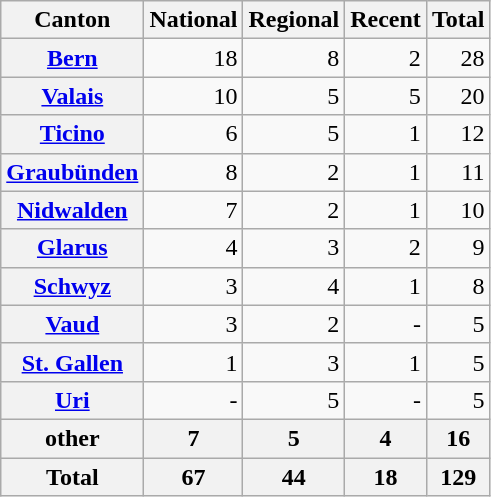<table class="wikitable sortable mw-datatable plainrowheaders">
<tr>
<th>Canton</th>
<th>National</th>
<th>Regional</th>
<th>Recent</th>
<th>Total</th>
</tr>
<tr align=right>
<th scope=row><a href='#'>Bern</a></th>
<td>18</td>
<td>8</td>
<td>2</td>
<td>28</td>
</tr>
<tr align=right>
<th scope=row><a href='#'>Valais</a></th>
<td>10</td>
<td>5</td>
<td>5</td>
<td>20</td>
</tr>
<tr align=right>
<th scope=row><a href='#'>Ticino</a></th>
<td>6</td>
<td>5</td>
<td>1</td>
<td>12</td>
</tr>
<tr align=right>
<th scope=row><a href='#'>Graubünden</a></th>
<td>8</td>
<td>2</td>
<td>1</td>
<td>11</td>
</tr>
<tr align=right>
<th scope=row><a href='#'>Nidwalden</a></th>
<td>7</td>
<td>2</td>
<td>1</td>
<td>10</td>
</tr>
<tr align=right>
<th scope=row><a href='#'>Glarus</a></th>
<td>4</td>
<td>3</td>
<td>2</td>
<td>9</td>
</tr>
<tr align=right>
<th scope=row><a href='#'>Schwyz</a></th>
<td>3</td>
<td>4</td>
<td>1</td>
<td>8</td>
</tr>
<tr align=right>
<th scope=row><a href='#'>Vaud</a></th>
<td>3</td>
<td>2</td>
<td>-</td>
<td>5</td>
</tr>
<tr align=right>
<th scope=row><a href='#'>St. Gallen</a></th>
<td>1</td>
<td>3</td>
<td>1</td>
<td>5</td>
</tr>
<tr align=right>
<th scope=row><a href='#'>Uri</a></th>
<td>-</td>
<td>5</td>
<td>-</td>
<td>5</td>
</tr>
<tr align=right>
<th scope=row>other </th>
<th>7</th>
<th>5</th>
<th>4</th>
<th>16</th>
</tr>
<tr align=right>
<th scope=row>Total</th>
<th>67</th>
<th>44</th>
<th>18</th>
<th>129</th>
</tr>
</table>
